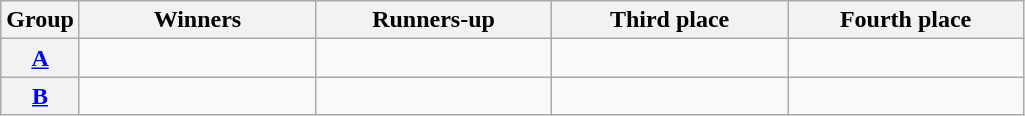<table class=wikitable>
<tr>
<th>Group</th>
<th width=150>Winners</th>
<th width=150>Runners-up</th>
<th width=150>Third place</th>
<th width=150>Fourth place</th>
</tr>
<tr>
<th><a href='#'>A</a></th>
<td></td>
<td></td>
<td></td>
<td></td>
</tr>
<tr>
<th><a href='#'>B</a></th>
<td></td>
<td></td>
<td></td>
<td></td>
</tr>
</table>
